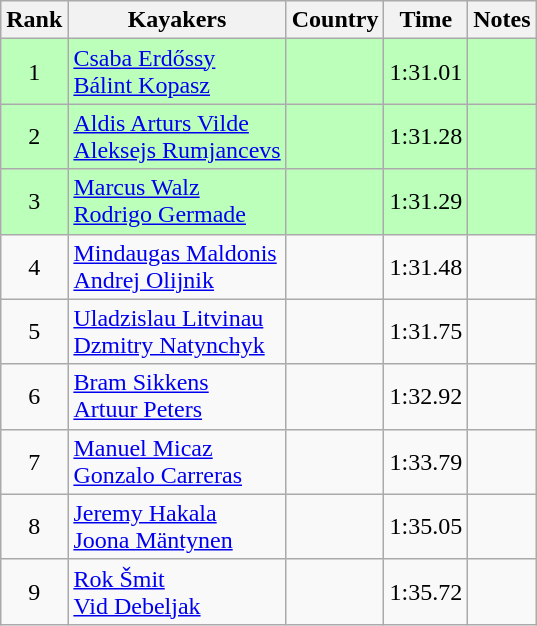<table class="wikitable" style="text-align:center">
<tr>
<th>Rank</th>
<th>Kayakers</th>
<th>Country</th>
<th>Time</th>
<th>Notes</th>
</tr>
<tr bgcolor=bbffbb>
<td>1</td>
<td align="left"><a href='#'>Csaba Erdőssy</a><br><a href='#'>Bálint Kopasz</a></td>
<td align="left"></td>
<td>1:31.01</td>
<td></td>
</tr>
<tr bgcolor=bbffbb>
<td>2</td>
<td align="left"><a href='#'>Aldis Arturs Vilde</a><br><a href='#'>Aleksejs Rumjancevs</a></td>
<td align="left"></td>
<td>1:31.28</td>
<td></td>
</tr>
<tr bgcolor=bbffbb>
<td>3</td>
<td align="left"><a href='#'>Marcus Walz</a><br><a href='#'>Rodrigo Germade</a></td>
<td align="left"></td>
<td>1:31.29</td>
<td></td>
</tr>
<tr>
<td>4</td>
<td align="left"><a href='#'>Mindaugas Maldonis</a><br><a href='#'>Andrej Olijnik</a></td>
<td align="left"></td>
<td>1:31.48</td>
<td></td>
</tr>
<tr>
<td>5</td>
<td align="left"><a href='#'>Uladzislau Litvinau</a><br><a href='#'>Dzmitry Natynchyk</a></td>
<td align="left"></td>
<td>1:31.75</td>
<td></td>
</tr>
<tr>
<td>6</td>
<td align="left"><a href='#'>Bram Sikkens</a><br><a href='#'>Artuur Peters</a></td>
<td align="left"></td>
<td>1:32.92</td>
<td></td>
</tr>
<tr>
<td>7</td>
<td align="left"><a href='#'>Manuel Micaz</a><br><a href='#'>Gonzalo Carreras</a></td>
<td align="left"></td>
<td>1:33.79</td>
<td></td>
</tr>
<tr>
<td>8</td>
<td align="left"><a href='#'>Jeremy Hakala</a><br><a href='#'>Joona Mäntynen</a></td>
<td align="left"></td>
<td>1:35.05</td>
<td></td>
</tr>
<tr>
<td>9</td>
<td align="left"><a href='#'>Rok Šmit</a><br><a href='#'>Vid Debeljak</a></td>
<td align="left"></td>
<td>1:35.72</td>
<td></td>
</tr>
</table>
